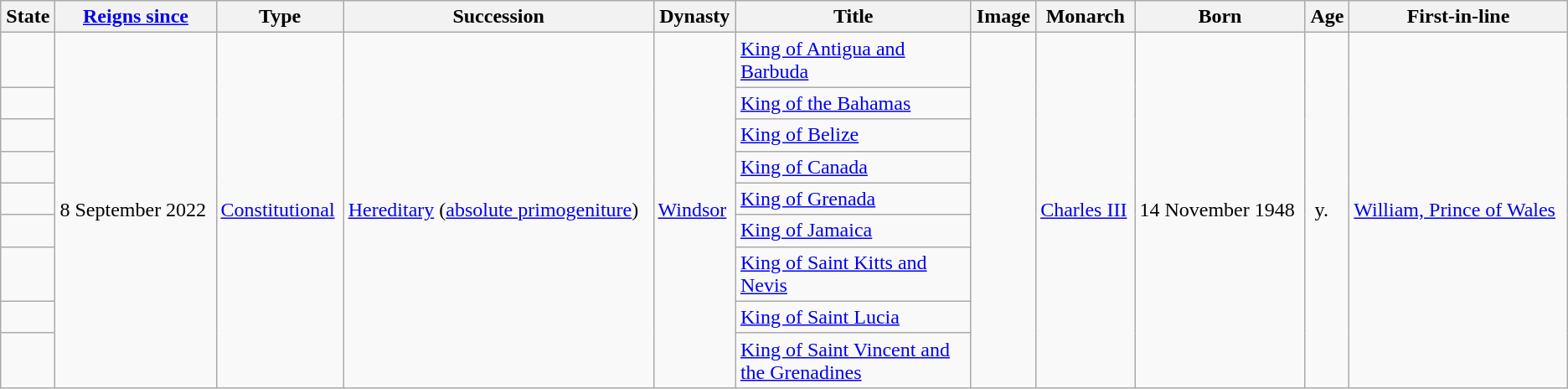<table class="wikitable">
<tr>
<th>State</th>
<th><a href='#'>Reigns since</a></th>
<th>Type</th>
<th>Succession</th>
<th>Dynasty</th>
<th style="width:15%">Title</th>
<th>Image</th>
<th>Monarch</th>
<th>Born</th>
<th>Age</th>
<th>First-in-line</th>
</tr>
<tr>
<td></td>
<td rowspan="9">8 September 2022</td>
<td rowspan="9"><a href='#'>Constitutional</a></td>
<td rowspan="9"><a href='#'>Hereditary</a> (<a href='#'>absolute primogeniture</a>)</td>
<td rowspan="9"><a href='#'>Windsor</a></td>
<td><a href='#'>King of Antigua and Barbuda</a></td>
<td rowspan="9"></td>
<td rowspan="9"><a href='#'>Charles III</a></td>
<td rowspan="9">14 November 1948</td>
<td rowspan="9"> y.</td>
<td rowspan="9"><a href='#'>William, Prince of Wales</a></td>
</tr>
<tr>
<td></td>
<td><a href='#'>King of the Bahamas</a></td>
</tr>
<tr>
<td></td>
<td><a href='#'>King of Belize</a></td>
</tr>
<tr>
<td></td>
<td><a href='#'>King of Canada</a></td>
</tr>
<tr>
<td></td>
<td><a href='#'>King of Grenada</a></td>
</tr>
<tr>
<td></td>
<td><a href='#'>King of Jamaica</a></td>
</tr>
<tr>
<td></td>
<td><a href='#'>King of Saint Kitts and Nevis</a></td>
</tr>
<tr>
<td></td>
<td><a href='#'>King of Saint Lucia</a></td>
</tr>
<tr>
<td></td>
<td><a href='#'>King of Saint Vincent and the Grenadines</a></td>
</tr>
</table>
